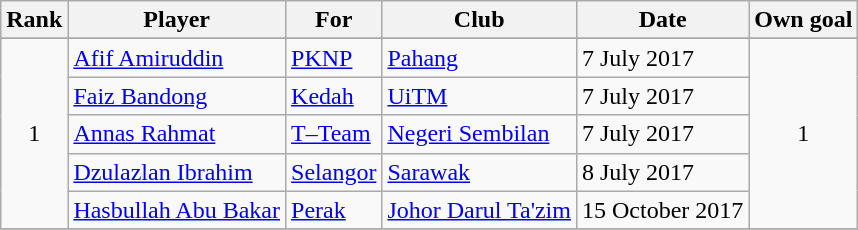<table class="wikitable" style="text-align:center">
<tr>
<th>Rank</th>
<th>Player</th>
<th>For</th>
<th>Club</th>
<th>Date</th>
<th>Own goal</th>
</tr>
<tr>
</tr>
<tr>
<td rowspan="5">1</td>
<td align="left"> <a href='#'>Afif Amiruddin</a></td>
<td align="left"><a href='#'>PKNP</a></td>
<td align="left"><a href='#'>Pahang</a></td>
<td align="left">7 July 2017</td>
<td rowspan="5">1</td>
</tr>
<tr>
<td align="left"> <a href='#'>Faiz Bandong</a></td>
<td align="left"><a href='#'>Kedah</a></td>
<td align="left"><a href='#'>UiTM</a></td>
<td align="left">7 July 2017</td>
</tr>
<tr>
<td align="left"> <a href='#'>Annas Rahmat</a></td>
<td align="left"><a href='#'>T–Team</a></td>
<td align="left"><a href='#'>Negeri Sembilan</a></td>
<td align="left">7 July 2017</td>
</tr>
<tr>
<td align="left"> <a href='#'>Dzulazlan Ibrahim</a></td>
<td align="left"><a href='#'>Selangor</a></td>
<td align="left"><a href='#'>Sarawak</a></td>
<td align="left">8 July 2017</td>
</tr>
<tr>
<td align="left"> <a href='#'>Hasbullah Abu Bakar</a></td>
<td align="left"><a href='#'>Perak</a></td>
<td align="left"><a href='#'>Johor Darul Ta'zim</a></td>
<td align="left">15 October 2017</td>
</tr>
<tr>
</tr>
</table>
